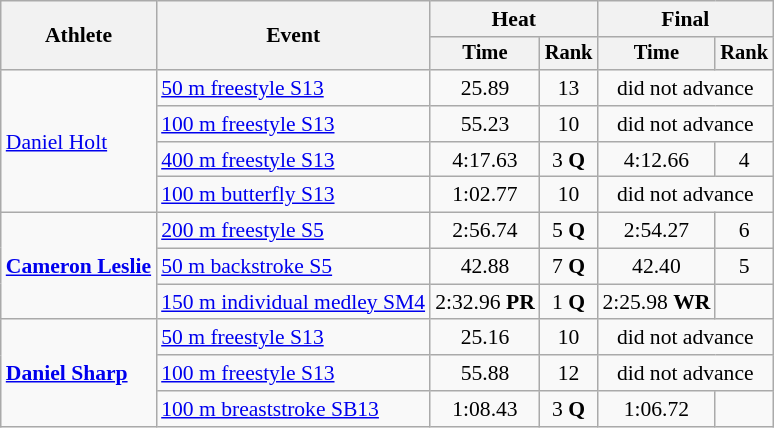<table class=wikitable style="font-size:90%">
<tr>
<th rowspan="2">Athlete</th>
<th rowspan="2">Event</th>
<th colspan="2">Heat</th>
<th colspan="2">Final</th>
</tr>
<tr style="font-size:95%">
<th>Time</th>
<th>Rank</th>
<th>Time</th>
<th>Rank</th>
</tr>
<tr>
<td rowspan=4><a href='#'>Daniel Holt</a></td>
<td><a href='#'>50 m freestyle S13</a></td>
<td style="text-align:center;">25.89</td>
<td style="text-align:center;">13</td>
<td style="text-align:center;" colspan=2>did not advance</td>
</tr>
<tr>
<td><a href='#'>100 m freestyle S13</a></td>
<td style="text-align:center;">55.23</td>
<td style="text-align:center;">10</td>
<td style="text-align:center;" colspan=2>did not advance</td>
</tr>
<tr>
<td><a href='#'>400 m freestyle S13</a></td>
<td style="text-align:center;">4:17.63</td>
<td style="text-align:center;">3 <strong>Q</strong></td>
<td style="text-align:center;">4:12.66</td>
<td style="text-align:center;">4</td>
</tr>
<tr>
<td><a href='#'>100 m butterfly S13</a></td>
<td style="text-align:center;">1:02.77</td>
<td style="text-align:center;">10</td>
<td style="text-align:center;" colspan=2>did not advance</td>
</tr>
<tr>
<td rowspan=3><strong><a href='#'>Cameron Leslie</a></strong></td>
<td><a href='#'>200 m freestyle S5</a></td>
<td style="text-align:center;">2:56.74</td>
<td style="text-align:center;">5 <strong>Q</strong></td>
<td style="text-align:center;">2:54.27</td>
<td style="text-align:center;">6</td>
</tr>
<tr>
<td><a href='#'>50 m backstroke S5</a></td>
<td style="text-align:center;">42.88</td>
<td style="text-align:center;">7 <strong>Q</strong></td>
<td style="text-align:center;">42.40</td>
<td style="text-align:center;">5</td>
</tr>
<tr>
<td><a href='#'>150 m individual medley SM4</a></td>
<td style="text-align:center;">2:32.96 <strong>PR</strong></td>
<td style="text-align:center;">1 <strong>Q</strong></td>
<td style="text-align:center;">2:25.98 <strong>WR</strong></td>
<td style="text-align:center;"></td>
</tr>
<tr>
<td rowspan=3><strong><a href='#'>Daniel Sharp</a></strong></td>
<td><a href='#'>50 m freestyle S13</a></td>
<td style="text-align:center;">25.16</td>
<td style="text-align:center;">10</td>
<td style="text-align:center;" colspan=2>did not advance</td>
</tr>
<tr>
<td><a href='#'>100 m freestyle S13</a></td>
<td style="text-align:center;">55.88</td>
<td style="text-align:center;">12</td>
<td style="text-align:center;" colspan=2>did not advance</td>
</tr>
<tr>
<td><a href='#'>100 m breaststroke SB13</a></td>
<td style="text-align:center;">1:08.43</td>
<td style="text-align:center;">3 <strong>Q</strong></td>
<td style="text-align:center;">1:06.72</td>
<td style="text-align:center;"></td>
</tr>
</table>
